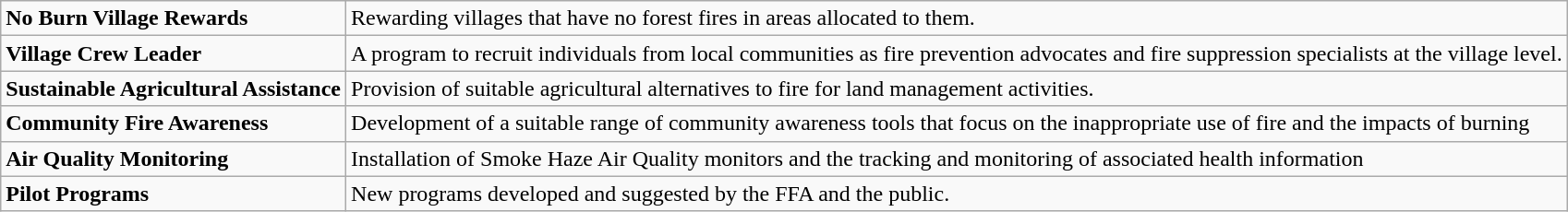<table class="wikitable">
<tr>
<td><strong>No Burn Village Rewards</strong></td>
<td>Rewarding villages that have no forest fires in areas allocated to them.</td>
</tr>
<tr>
<td><strong>Village Crew Leader</strong></td>
<td>A program to recruit individuals from local communities as fire prevention advocates and fire suppression specialists at the village level.</td>
</tr>
<tr>
<td><strong>Sustainable Agricultural Assistance</strong></td>
<td>Provision of suitable agricultural alternatives to fire for land management activities.</td>
</tr>
<tr>
<td><strong>Community Fire Awareness</strong></td>
<td>Development of a suitable range of community awareness tools that focus on the inappropriate use of fire and the impacts of burning</td>
</tr>
<tr>
<td><strong>Air Quality Monitoring</strong></td>
<td>Installation of Smoke Haze Air Quality monitors and the tracking and monitoring of associated health information</td>
</tr>
<tr>
<td><strong>Pilot Programs</strong></td>
<td>New programs developed and suggested by the FFA and the public.</td>
</tr>
</table>
